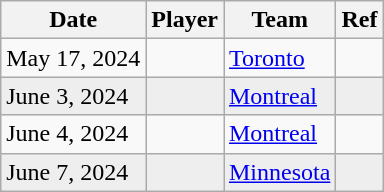<table class="wikitable sortable" style="border:1px solid #999999;">
<tr>
<th>Date</th>
<th>Player</th>
<th>Team</th>
<th>Ref</th>
</tr>
<tr>
<td>May 17, 2024</td>
<td></td>
<td><a href='#'>Toronto</a></td>
<td></td>
</tr>
<tr bgcolor="eeeeee">
<td>June 3, 2024</td>
<td></td>
<td><a href='#'>Montreal</a></td>
<td></td>
</tr>
<tr>
<td>June 4, 2024</td>
<td></td>
<td><a href='#'>Montreal</a></td>
<td></td>
</tr>
<tr bgcolor="eeeeee">
<td>June 7, 2024</td>
<td></td>
<td><a href='#'>Minnesota</a></td>
<td></td>
</tr>
</table>
